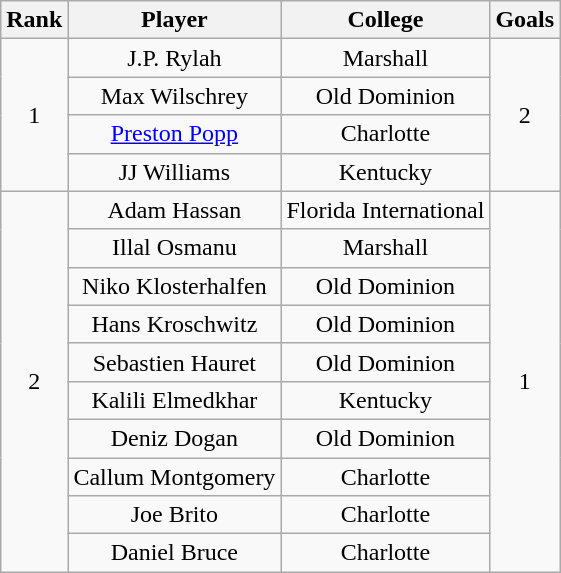<table class="wikitable" style="text-align:center">
<tr>
<th>Rank</th>
<th>Player</th>
<th>College</th>
<th>Goals</th>
</tr>
<tr>
<td rowspan=4>1</td>
<td>J.P. Rylah</td>
<td>Marshall</td>
<td rowspan=4>2</td>
</tr>
<tr>
<td>Max Wilschrey</td>
<td>Old Dominion</td>
</tr>
<tr>
<td><a href='#'>Preston Popp</a></td>
<td>Charlotte</td>
</tr>
<tr>
<td>JJ Williams</td>
<td>Kentucky</td>
</tr>
<tr>
<td rowspan=10>2</td>
<td>Adam Hassan</td>
<td>Florida International</td>
<td rowspan=10>1</td>
</tr>
<tr>
<td>Illal Osmanu</td>
<td>Marshall</td>
</tr>
<tr>
<td>Niko Klosterhalfen</td>
<td>Old Dominion</td>
</tr>
<tr>
<td>Hans Kroschwitz</td>
<td>Old Dominion</td>
</tr>
<tr>
<td>Sebastien Hauret</td>
<td>Old Dominion</td>
</tr>
<tr>
<td>Kalili Elmedkhar</td>
<td>Kentucky</td>
</tr>
<tr>
<td>Deniz Dogan</td>
<td>Old Dominion</td>
</tr>
<tr>
<td>Callum Montgomery</td>
<td>Charlotte</td>
</tr>
<tr>
<td>Joe Brito</td>
<td>Charlotte</td>
</tr>
<tr>
<td>Daniel Bruce</td>
<td>Charlotte</td>
</tr>
</table>
